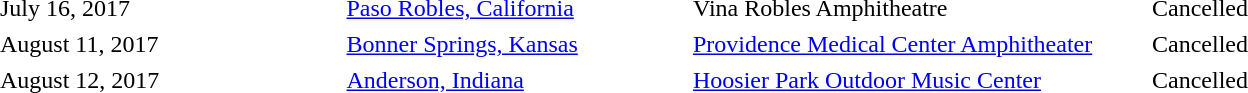<table cellpadding="2" style="border: 0px solid darkgray;">
<tr>
<th width="225"></th>
<th width="225"></th>
<th width="300"></th>
<th width="375"></th>
</tr>
<tr border="0">
<td>July 16, 2017</td>
<td><a href='#'>Paso Robles, California</a></td>
<td>Vina Robles Amphitheatre</td>
<td>Cancelled</td>
</tr>
<tr>
<td>August 11, 2017</td>
<td><a href='#'>Bonner Springs, Kansas</a></td>
<td><a href='#'>Providence Medical Center Amphitheater</a></td>
<td>Cancelled</td>
</tr>
<tr>
<td>August 12, 2017</td>
<td><a href='#'>Anderson, Indiana</a></td>
<td><a href='#'>Hoosier Park Outdoor Music Center</a></td>
<td>Cancelled</td>
</tr>
<tr>
</tr>
</table>
